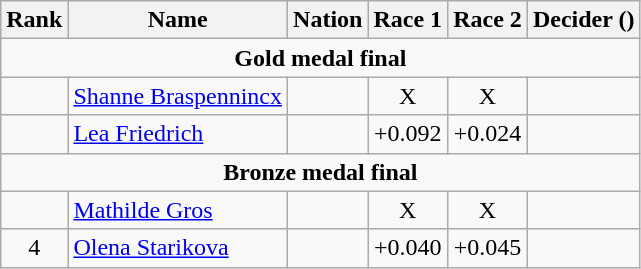<table class="wikitable" style="text-align:center">
<tr>
<th>Rank</th>
<th>Name</th>
<th>Nation</th>
<th>Race 1</th>
<th>Race 2</th>
<th>Decider ()</th>
</tr>
<tr>
<td colspan=6><strong>Gold medal final</strong></td>
</tr>
<tr>
<td></td>
<td align=left><a href='#'>Shanne Braspennincx</a></td>
<td align=left></td>
<td>X</td>
<td>X</td>
<td></td>
</tr>
<tr>
<td></td>
<td align=left><a href='#'>Lea Friedrich</a></td>
<td align=left></td>
<td>+0.092</td>
<td>+0.024</td>
<td></td>
</tr>
<tr>
<td colspan=6><strong>Bronze medal final</strong></td>
</tr>
<tr>
<td></td>
<td align=left><a href='#'>Mathilde Gros</a></td>
<td align=left></td>
<td>X</td>
<td>X</td>
<td></td>
</tr>
<tr>
<td>4</td>
<td align=left><a href='#'>Olena Starikova</a></td>
<td align=left></td>
<td>+0.040</td>
<td>+0.045</td>
<td></td>
</tr>
</table>
